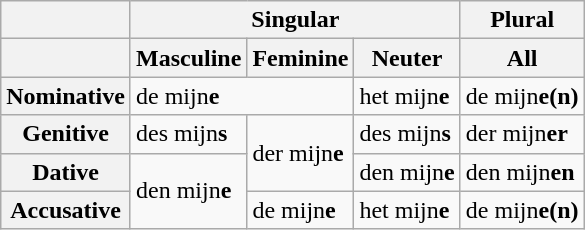<table class="wikitable">
<tr>
<th></th>
<th colspan="3">Singular</th>
<th>Plural</th>
</tr>
<tr>
<th></th>
<th>Masculine</th>
<th>Feminine</th>
<th>Neuter</th>
<th>All</th>
</tr>
<tr>
<th>Nominative</th>
<td colspan="2">de mijn<strong>e</strong></td>
<td>het mijn<strong>e</strong></td>
<td>de mijn<strong>e(n)</strong></td>
</tr>
<tr>
<th>Genitive</th>
<td>des mijn<strong>s</strong></td>
<td rowspan="2">der mijn<strong>e</strong></td>
<td>des mijn<strong>s</strong></td>
<td>der mijn<strong>er</strong></td>
</tr>
<tr>
<th>Dative</th>
<td rowspan="2">den mijn<strong>e</strong></td>
<td>den mijn<strong>e</strong></td>
<td>den mijn<strong>en</strong></td>
</tr>
<tr>
<th>Accusative</th>
<td>de mijn<strong>e</strong></td>
<td>het mijn<strong>e</strong></td>
<td>de mijn<strong>e(n)</strong></td>
</tr>
</table>
